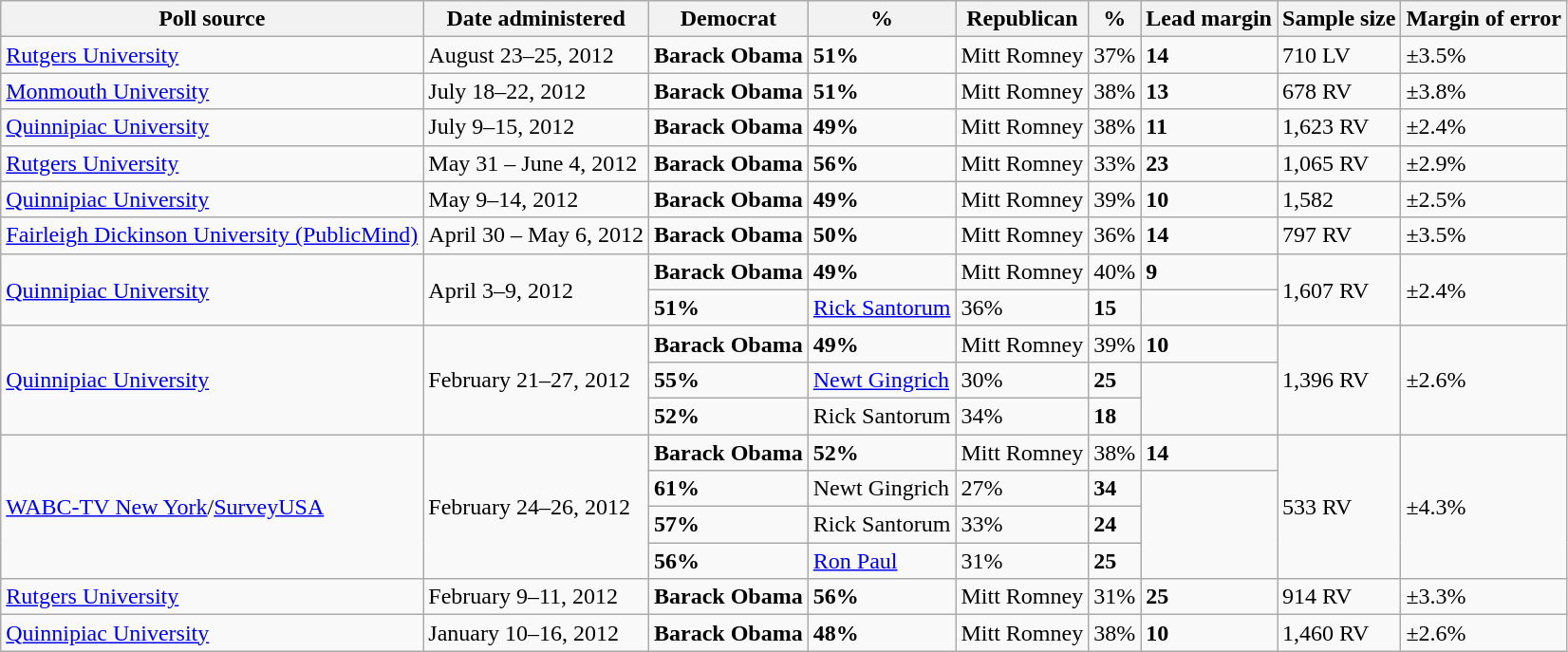<table class="wikitable">
<tr valign=bottom>
<th>Poll source</th>
<th>Date administered</th>
<th>Democrat</th>
<th>%</th>
<th>Republican</th>
<th>%</th>
<th>Lead margin</th>
<th>Sample size</th>
<th>Margin of error</th>
</tr>
<tr>
<td><a href='#'>Rutgers University</a></td>
<td>August 23–25, 2012</td>
<td><strong>Barack Obama</strong></td>
<td><strong>51%</strong></td>
<td>Mitt Romney</td>
<td>37%</td>
<td><strong>14</strong></td>
<td>710 LV</td>
<td>±3.5%</td>
</tr>
<tr>
<td><a href='#'>Monmouth University</a></td>
<td>July 18–22, 2012</td>
<td><strong>Barack Obama</strong></td>
<td><strong>51%</strong></td>
<td>Mitt Romney</td>
<td>38%</td>
<td><strong>13</strong></td>
<td>678 RV</td>
<td>±3.8%</td>
</tr>
<tr>
<td><a href='#'>Quinnipiac University</a></td>
<td>July 9–15, 2012</td>
<td><strong>Barack Obama</strong></td>
<td><strong>49%</strong></td>
<td>Mitt Romney</td>
<td>38%</td>
<td><strong>11</strong></td>
<td>1,623 RV</td>
<td>±2.4%</td>
</tr>
<tr>
<td><a href='#'>Rutgers University</a></td>
<td>May 31 – June 4, 2012</td>
<td><strong>Barack Obama</strong></td>
<td><strong>56%</strong></td>
<td>Mitt Romney</td>
<td>33%</td>
<td><strong>23</strong></td>
<td>1,065 RV</td>
<td>±2.9%</td>
</tr>
<tr>
<td><a href='#'>Quinnipiac University</a></td>
<td>May 9–14, 2012</td>
<td><strong>Barack Obama</strong></td>
<td><strong>49%</strong></td>
<td>Mitt Romney</td>
<td>39%</td>
<td><strong>10</strong></td>
<td>1,582</td>
<td>±2.5%</td>
</tr>
<tr>
<td><a href='#'>Fairleigh Dickinson University (PublicMind)</a></td>
<td>April 30 – May 6, 2012</td>
<td><strong>Barack Obama</strong></td>
<td><strong>50%</strong></td>
<td>Mitt Romney</td>
<td>36%</td>
<td><strong>14</strong></td>
<td>797 RV</td>
<td>±3.5%</td>
</tr>
<tr>
<td rowspan=2><a href='#'>Quinnipiac University</a></td>
<td rowspan=2>April 3–9, 2012</td>
<td><strong>Barack Obama</strong></td>
<td><strong>49%</strong></td>
<td>Mitt Romney</td>
<td>40%</td>
<td><strong>9</strong></td>
<td rowspan=2>1,607 RV</td>
<td rowspan=2>±2.4%</td>
</tr>
<tr>
<td><strong>51%</strong></td>
<td><a href='#'>Rick Santorum</a></td>
<td>36%</td>
<td><strong>15</strong></td>
</tr>
<tr>
<td rowspan=3><a href='#'>Quinnipiac University</a></td>
<td rowspan=3>February 21–27, 2012</td>
<td><strong>Barack Obama</strong></td>
<td><strong>49%</strong></td>
<td>Mitt Romney</td>
<td>39%</td>
<td><strong>10</strong></td>
<td rowspan=3>1,396 RV</td>
<td rowspan=3>±2.6%</td>
</tr>
<tr>
<td><strong>55%</strong></td>
<td><a href='#'>Newt Gingrich</a></td>
<td>30%</td>
<td><strong>25</strong></td>
</tr>
<tr>
<td><strong>52%</strong></td>
<td>Rick Santorum</td>
<td>34%</td>
<td><strong>18</strong></td>
</tr>
<tr>
<td rowspan=4><a href='#'>WABC-TV New York</a>/<a href='#'>SurveyUSA</a></td>
<td rowspan=4>February 24–26, 2012</td>
<td><strong>Barack Obama</strong></td>
<td><strong>52%</strong></td>
<td>Mitt Romney</td>
<td>38%</td>
<td><strong>14</strong></td>
<td rowspan=4>533 RV</td>
<td rowspan=4>±4.3%</td>
</tr>
<tr>
<td><strong>61%</strong></td>
<td>Newt Gingrich</td>
<td>27%</td>
<td><strong>34</strong></td>
</tr>
<tr>
<td><strong>57%</strong></td>
<td>Rick Santorum</td>
<td>33%</td>
<td><strong>24</strong></td>
</tr>
<tr>
<td><strong>56%</strong></td>
<td><a href='#'>Ron Paul</a></td>
<td>31%</td>
<td><strong>25</strong></td>
</tr>
<tr>
<td><a href='#'>Rutgers University</a></td>
<td>February 9–11, 2012</td>
<td><strong>Barack Obama</strong></td>
<td><strong>56%</strong></td>
<td>Mitt Romney</td>
<td>31%</td>
<td><strong>25</strong></td>
<td>914 RV</td>
<td>±3.3%</td>
</tr>
<tr>
<td><a href='#'>Quinnipiac University</a></td>
<td>January 10–16, 2012</td>
<td><strong>Barack Obama</strong></td>
<td><strong>48%</strong></td>
<td>Mitt Romney</td>
<td>38%</td>
<td><strong>10</strong></td>
<td>1,460 RV</td>
<td>±2.6%</td>
</tr>
</table>
